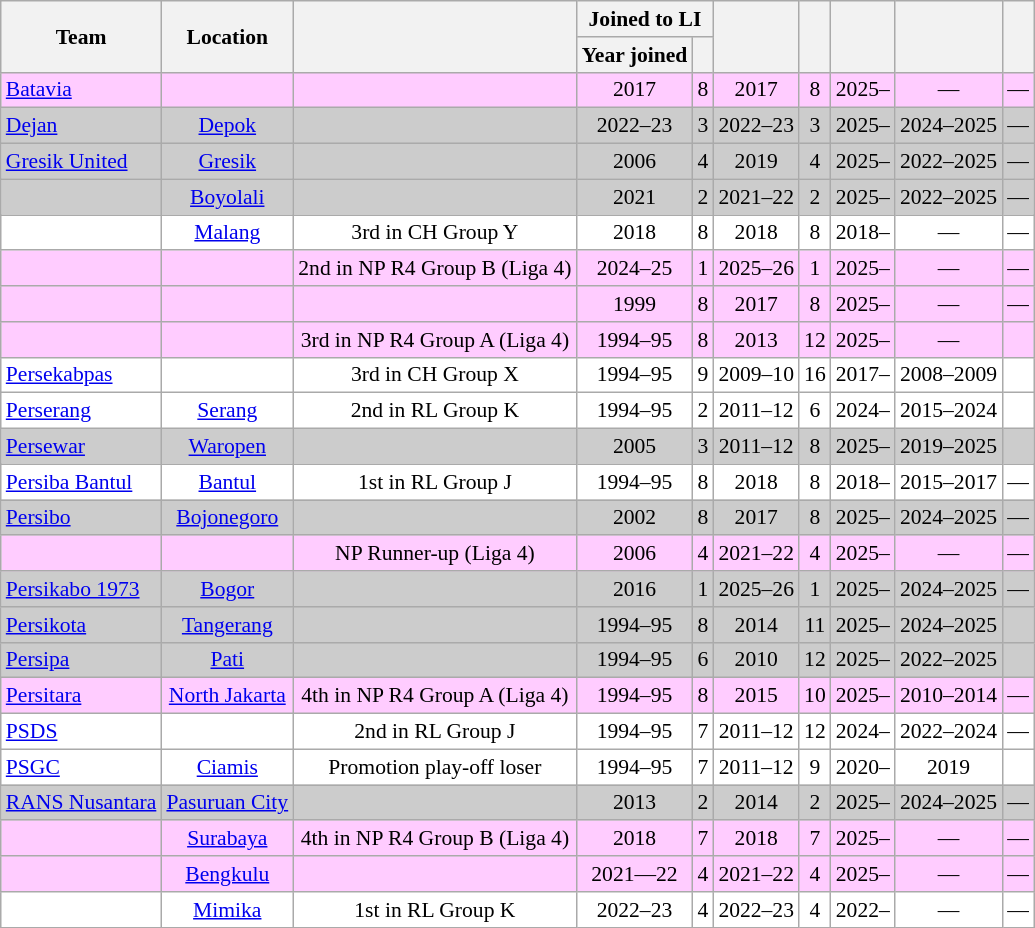<table class="wikitable sortable" style="text-align: center; font-size: 90%;">
<tr>
<th rowspan="2">Team</th>
<th rowspan="2">Location</th>
<th rowspan="2"></th>
<th colspan="2">Joined to LI</th>
<th rowspan="2"></th>
<th rowspan="2"></th>
<th rowspan="2"></th>
<th rowspan="2"></th>
<th rowspan="2"></th>
</tr>
<tr>
<th>Year joined</th>
<th></th>
</tr>
<tr bgcolor="#ffccff">
<td style="text-align: left;"><a href='#'>Batavia</a></td>
<td></td>
<td></td>
<td>2017</td>
<td>8</td>
<td>2017</td>
<td>8</td>
<td>2025–</td>
<td>—</td>
<td>—</td>
</tr>
<tr bgcolor="#cccccc">
<td style="text-align: left;"><a href='#'>Dejan</a></td>
<td><a href='#'>Depok</a></td>
<td></td>
<td>2022–23</td>
<td>3</td>
<td>2022–23</td>
<td>3</td>
<td>2025–</td>
<td>2024–2025</td>
<td>—</td>
</tr>
<tr bgcolor="#cccccc">
<td style="text-align: left;"><a href='#'>Gresik United</a></td>
<td><a href='#'>Gresik</a></td>
<td></td>
<td>2006</td>
<td>4</td>
<td>2019</td>
<td>4</td>
<td>2025–</td>
<td>2022–2025</td>
<td>—</td>
</tr>
<tr bgcolor="#cccccc">
<td style="text-align: left;"></td>
<td><a href='#'>Boyolali</a></td>
<td></td>
<td>2021</td>
<td>2</td>
<td>2021–22</td>
<td>2</td>
<td>2025–</td>
<td>2022–2025</td>
<td>—</td>
</tr>
<tr bgcolor="#ffffff">
<td style="text-align: left;"></td>
<td><a href='#'>Malang</a></td>
<td>3rd in CH Group Y</td>
<td>2018</td>
<td>8</td>
<td>2018</td>
<td>8</td>
<td>2018–</td>
<td>—</td>
<td>—</td>
</tr>
<tr bgcolor="#ffccff">
<td style="text-align: left;"></td>
<td></td>
<td>2nd in NP R4 Group B (Liga 4)</td>
<td>2024–25</td>
<td>1</td>
<td>2025–26</td>
<td>1</td>
<td>2025–</td>
<td>—</td>
<td>—</td>
</tr>
<tr bgcolor="#ffccff">
<td style="text-align: left;"></td>
<td></td>
<td></td>
<td>1999</td>
<td>8</td>
<td>2017</td>
<td>8</td>
<td>2025–</td>
<td>—</td>
<td>—</td>
</tr>
<tr bgcolor="#ffccff">
<td style="text-align: left;"></td>
<td></td>
<td>3rd in NP R4 Group A (Liga 4)</td>
<td>1994–95</td>
<td>8</td>
<td>2013</td>
<td>12</td>
<td>2025–</td>
<td>—</td>
<td></td>
</tr>
<tr bgcolor="#ffffff">
<td style="text-align: left;"><a href='#'>Persekabpas</a></td>
<td></td>
<td>3rd in CH Group X</td>
<td>1994–95</td>
<td>9</td>
<td>2009–10</td>
<td>16</td>
<td>2017–</td>
<td>2008–2009</td>
<td></td>
</tr>
<tr bgcolor="#ffffff">
<td style="text-align: left;"><a href='#'>Perserang</a></td>
<td><a href='#'>Serang</a></td>
<td>2nd in RL Group K</td>
<td>1994–95</td>
<td>2</td>
<td>2011–12</td>
<td>6</td>
<td>2024–</td>
<td>2015–2024</td>
<td></td>
</tr>
<tr bgcolor="#cccccc">
<td style="text-align: left;"><a href='#'>Persewar</a></td>
<td><a href='#'>Waropen</a></td>
<td></td>
<td>2005</td>
<td>3</td>
<td>2011–12</td>
<td>8</td>
<td>2025–</td>
<td>2019–2025</td>
<td></td>
</tr>
<tr bgcolor="#ffffff">
<td style="text-align: left;"><a href='#'>Persiba Bantul</a></td>
<td><a href='#'>Bantul</a></td>
<td>1st in RL Group J</td>
<td>1994–95</td>
<td>8</td>
<td>2018</td>
<td>8</td>
<td>2018–</td>
<td>2015–2017</td>
<td>—</td>
</tr>
<tr bgcolor="#cccccc">
<td style="text-align: left;"><a href='#'>Persibo</a></td>
<td><a href='#'>Bojonegoro</a></td>
<td></td>
<td>2002</td>
<td>8</td>
<td>2017</td>
<td>8</td>
<td>2025–</td>
<td>2024–2025</td>
<td>—</td>
</tr>
<tr bgcolor="#ffccff">
<td style="text-align: left;"></td>
<td></td>
<td>NP Runner-up (Liga 4)</td>
<td>2006</td>
<td>4</td>
<td>2021–22</td>
<td>4</td>
<td>2025–</td>
<td>—</td>
<td>—</td>
</tr>
<tr bgcolor="#cccccc">
<td style="text-align: left;"><a href='#'>Persikabo 1973</a></td>
<td><a href='#'>Bogor</a></td>
<td></td>
<td>2016</td>
<td>1</td>
<td>2025–26</td>
<td>1</td>
<td>2025–</td>
<td>2024–2025</td>
<td>—</td>
</tr>
<tr bgcolor="#cccccc">
<td style="text-align: left;"><a href='#'>Persikota</a></td>
<td><a href='#'>Tangerang</a></td>
<td></td>
<td>1994–95</td>
<td>8</td>
<td>2014</td>
<td>11</td>
<td>2025–</td>
<td>2024–2025</td>
<td></td>
</tr>
<tr bgcolor="#cccccc">
<td style="text-align: left;"><a href='#'>Persipa</a></td>
<td><a href='#'>Pati</a></td>
<td></td>
<td>1994–95</td>
<td>6</td>
<td>2010</td>
<td>12</td>
<td>2025–</td>
<td>2022–2025</td>
<td></td>
</tr>
<tr bgcolor="#ffccff">
<td style="text-align: left;"><a href='#'>Persitara</a></td>
<td><a href='#'>North Jakarta</a></td>
<td>4th in NP R4 Group A (Liga 4)</td>
<td>1994–95</td>
<td>8</td>
<td>2015</td>
<td>10</td>
<td>2025–</td>
<td>2010–2014</td>
<td>—</td>
</tr>
<tr bgcolor="#ffffff">
<td style="text-align: left;"><a href='#'>PSDS</a></td>
<td></td>
<td>2nd in RL Group J</td>
<td>1994–95</td>
<td>7</td>
<td>2011–12</td>
<td>12</td>
<td>2024–</td>
<td>2022–2024</td>
<td>—</td>
</tr>
<tr bgcolor="#ffffff">
<td style="text-align: left;"><a href='#'>PSGC</a></td>
<td><a href='#'>Ciamis</a></td>
<td>Promotion play-off loser</td>
<td>1994–95</td>
<td>7</td>
<td>2011–12</td>
<td>9</td>
<td>2020–</td>
<td>2019</td>
<td></td>
</tr>
<tr bgcolor="#cccccc">
<td style="text-align: left;"><a href='#'>RANS Nusantara</a></td>
<td><a href='#'>Pasuruan City</a></td>
<td></td>
<td>2013</td>
<td>2</td>
<td>2014</td>
<td>2</td>
<td>2025–</td>
<td>2024–2025</td>
<td>—</td>
</tr>
<tr bgcolor="#ffccff">
<td style="text-align: left;"></td>
<td><a href='#'>Surabaya</a></td>
<td>4th in NP R4 Group B (Liga 4)</td>
<td>2018</td>
<td>7</td>
<td>2018</td>
<td>7</td>
<td>2025–</td>
<td>—</td>
<td>—</td>
</tr>
<tr bgcolor="#ffccff">
<td style="text-align: left;"></td>
<td><a href='#'>Bengkulu</a></td>
<td></td>
<td>2021—22</td>
<td>4</td>
<td>2021–22</td>
<td>4</td>
<td>2025–</td>
<td>—</td>
<td>—</td>
</tr>
<tr bgcolor="#ffffff">
<td style="text-align: left;"></td>
<td><a href='#'>Mimika</a></td>
<td>1st in RL Group K</td>
<td>2022–23</td>
<td>4</td>
<td>2022–23</td>
<td>4</td>
<td>2022–</td>
<td>—</td>
<td>—</td>
</tr>
</table>
